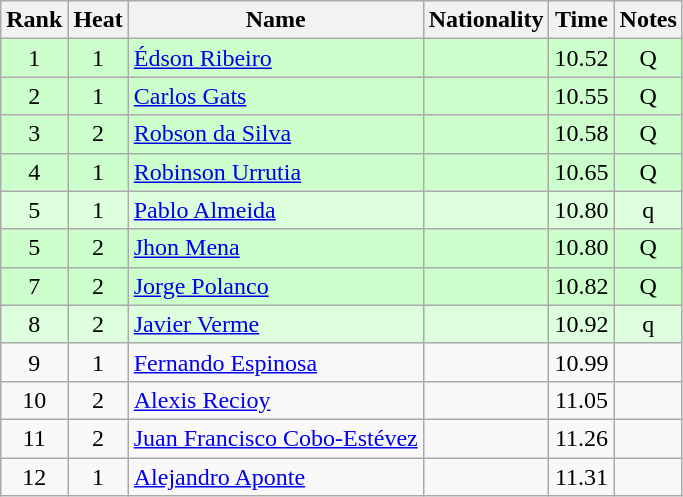<table class="wikitable sortable" style="text-align:center">
<tr>
<th>Rank</th>
<th>Heat</th>
<th>Name</th>
<th>Nationality</th>
<th>Time</th>
<th>Notes</th>
</tr>
<tr bgcolor=ccffcc>
<td>1</td>
<td>1</td>
<td align=left><a href='#'>Édson Ribeiro</a></td>
<td align=left></td>
<td>10.52</td>
<td>Q</td>
</tr>
<tr bgcolor=ccffcc>
<td>2</td>
<td>1</td>
<td align=left><a href='#'>Carlos Gats</a></td>
<td align=left></td>
<td>10.55</td>
<td>Q</td>
</tr>
<tr bgcolor=ccffcc>
<td>3</td>
<td>2</td>
<td align=left><a href='#'>Robson da Silva</a></td>
<td align=left></td>
<td>10.58</td>
<td>Q</td>
</tr>
<tr bgcolor=ccffcc>
<td>4</td>
<td>1</td>
<td align=left><a href='#'>Robinson Urrutia</a></td>
<td align=left></td>
<td>10.65</td>
<td>Q</td>
</tr>
<tr bgcolor=ddffdd>
<td>5</td>
<td>1</td>
<td align=left><a href='#'>Pablo Almeida</a></td>
<td align=left></td>
<td>10.80</td>
<td>q</td>
</tr>
<tr bgcolor=ccffcc>
<td>5</td>
<td>2</td>
<td align=left><a href='#'>Jhon Mena</a></td>
<td align=left></td>
<td>10.80</td>
<td>Q</td>
</tr>
<tr bgcolor=ccffcc>
<td>7</td>
<td>2</td>
<td align=left><a href='#'>Jorge Polanco</a></td>
<td align=left></td>
<td>10.82</td>
<td>Q</td>
</tr>
<tr bgcolor=ddffdd>
<td>8</td>
<td>2</td>
<td align=left><a href='#'>Javier Verme</a></td>
<td align=left></td>
<td>10.92</td>
<td>q</td>
</tr>
<tr>
<td>9</td>
<td>1</td>
<td align=left><a href='#'>Fernando Espinosa</a></td>
<td align=left></td>
<td>10.99</td>
<td></td>
</tr>
<tr>
<td>10</td>
<td>2</td>
<td align=left><a href='#'>Alexis Recioy</a></td>
<td align=left></td>
<td>11.05</td>
<td></td>
</tr>
<tr>
<td>11</td>
<td>2</td>
<td align=left><a href='#'>Juan Francisco Cobo-Estévez</a></td>
<td align=left></td>
<td>11.26</td>
<td></td>
</tr>
<tr>
<td>12</td>
<td>1</td>
<td align=left><a href='#'>Alejandro Aponte</a></td>
<td align=left></td>
<td>11.31</td>
<td></td>
</tr>
</table>
